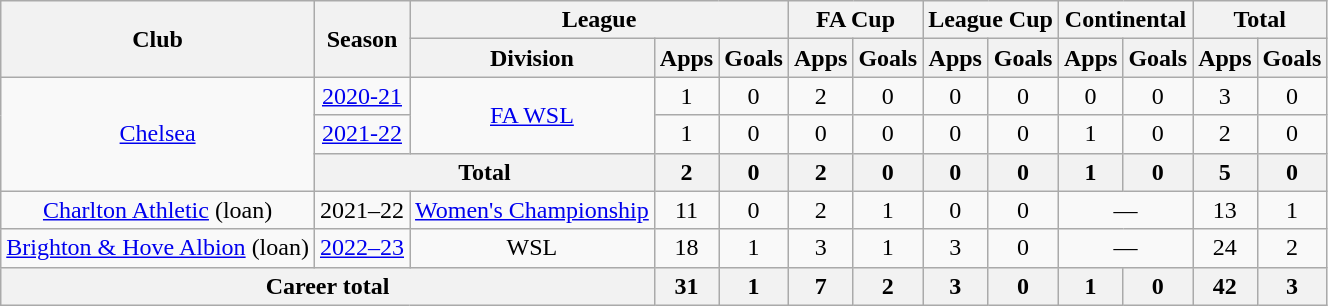<table class="wikitable" style="text-align:center">
<tr>
<th rowspan="2">Club</th>
<th rowspan="2">Season</th>
<th colspan="3">League</th>
<th colspan="2">FA Cup</th>
<th colspan="2">League Cup</th>
<th colspan="2">Continental</th>
<th colspan="2">Total</th>
</tr>
<tr>
<th>Division</th>
<th>Apps</th>
<th>Goals</th>
<th>Apps</th>
<th>Goals</th>
<th>Apps</th>
<th>Goals</th>
<th>Apps</th>
<th>Goals</th>
<th>Apps</th>
<th>Goals</th>
</tr>
<tr>
<td rowspan="3"><a href='#'>Chelsea</a></td>
<td><a href='#'>2020-21</a></td>
<td rowspan="2"><a href='#'>FA WSL</a></td>
<td>1</td>
<td>0</td>
<td>2</td>
<td>0</td>
<td>0</td>
<td>0</td>
<td>0</td>
<td>0</td>
<td>3</td>
<td>0</td>
</tr>
<tr>
<td><a href='#'>2021-22</a></td>
<td>1</td>
<td>0</td>
<td>0</td>
<td>0</td>
<td>0</td>
<td>0</td>
<td>1</td>
<td>0</td>
<td>2</td>
<td>0</td>
</tr>
<tr>
<th colspan="2">Total</th>
<th>2</th>
<th>0</th>
<th>2</th>
<th>0</th>
<th>0</th>
<th>0</th>
<th>1</th>
<th>0</th>
<th>5</th>
<th>0</th>
</tr>
<tr>
<td><a href='#'>Charlton Athletic</a> (loan)</td>
<td>2021–22</td>
<td><a href='#'>Women's Championship</a></td>
<td>11</td>
<td>0</td>
<td>2</td>
<td>1</td>
<td>0</td>
<td>0</td>
<td colspan="2">—</td>
<td>13</td>
<td>1</td>
</tr>
<tr>
<td><a href='#'>Brighton & Hove Albion</a> (loan)</td>
<td><a href='#'>2022–23</a></td>
<td>WSL</td>
<td>18</td>
<td>1</td>
<td>3</td>
<td>1</td>
<td>3</td>
<td>0</td>
<td colspan="2">—</td>
<td>24</td>
<td>2</td>
</tr>
<tr>
<th colspan="3">Career total</th>
<th>31</th>
<th>1</th>
<th>7</th>
<th>2</th>
<th>3</th>
<th>0</th>
<th>1</th>
<th>0</th>
<th>42</th>
<th>3</th>
</tr>
</table>
